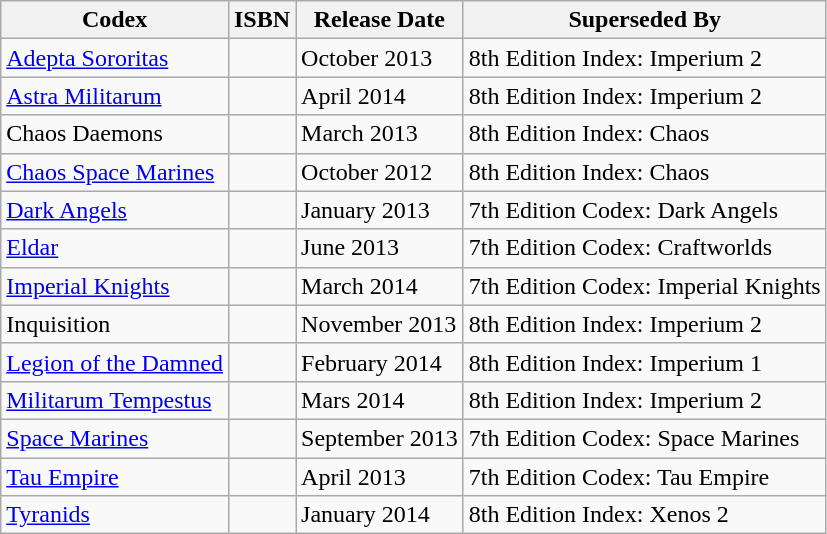<table class="wikitable sortable">
<tr>
<th>Codex</th>
<th>ISBN</th>
<th>Release Date</th>
<th>Superseded By</th>
</tr>
<tr>
<td><a href='#'>Adepta Sororitas</a></td>
<td></td>
<td>October 2013</td>
<td>8th Edition Index: Imperium 2</td>
</tr>
<tr>
<td><a href='#'>Astra Militarum</a></td>
<td></td>
<td>April 2014</td>
<td>8th Edition Index: Imperium 2</td>
</tr>
<tr>
<td>Chaos Daemons</td>
<td></td>
<td>March 2013</td>
<td>8th Edition Index: Chaos</td>
</tr>
<tr>
<td><a href='#'>Chaos Space Marines</a></td>
<td></td>
<td>October 2012</td>
<td>8th Edition Index: Chaos</td>
</tr>
<tr>
<td><a href='#'>Dark Angels</a></td>
<td></td>
<td>January 2013</td>
<td>7th Edition Codex: Dark Angels</td>
</tr>
<tr>
<td><a href='#'>Eldar</a></td>
<td></td>
<td>June 2013</td>
<td>7th Edition Codex: Craftworlds</td>
</tr>
<tr>
<td><a href='#'>Imperial Knights</a></td>
<td></td>
<td>March 2014</td>
<td>7th Edition Codex: Imperial Knights</td>
</tr>
<tr>
<td>Inquisition</td>
<td></td>
<td>November 2013</td>
<td>8th Edition Index: Imperium 2</td>
</tr>
<tr>
<td><a href='#'>Legion of the Damned</a></td>
<td></td>
<td>February 2014</td>
<td>8th Edition Index: Imperium 1</td>
</tr>
<tr>
<td><a href='#'>Militarum Tempestus</a></td>
<td></td>
<td>Mars 2014</td>
<td>8th Edition Index: Imperium 2</td>
</tr>
<tr>
<td><a href='#'>Space Marines</a></td>
<td></td>
<td>September 2013</td>
<td>7th Edition Codex: Space Marines</td>
</tr>
<tr>
<td><a href='#'>Tau Empire</a></td>
<td></td>
<td>April 2013</td>
<td>7th Edition Codex: Tau Empire</td>
</tr>
<tr>
<td><a href='#'>Tyranids</a></td>
<td></td>
<td>January 2014</td>
<td>8th Edition Index: Xenos 2</td>
</tr>
</table>
